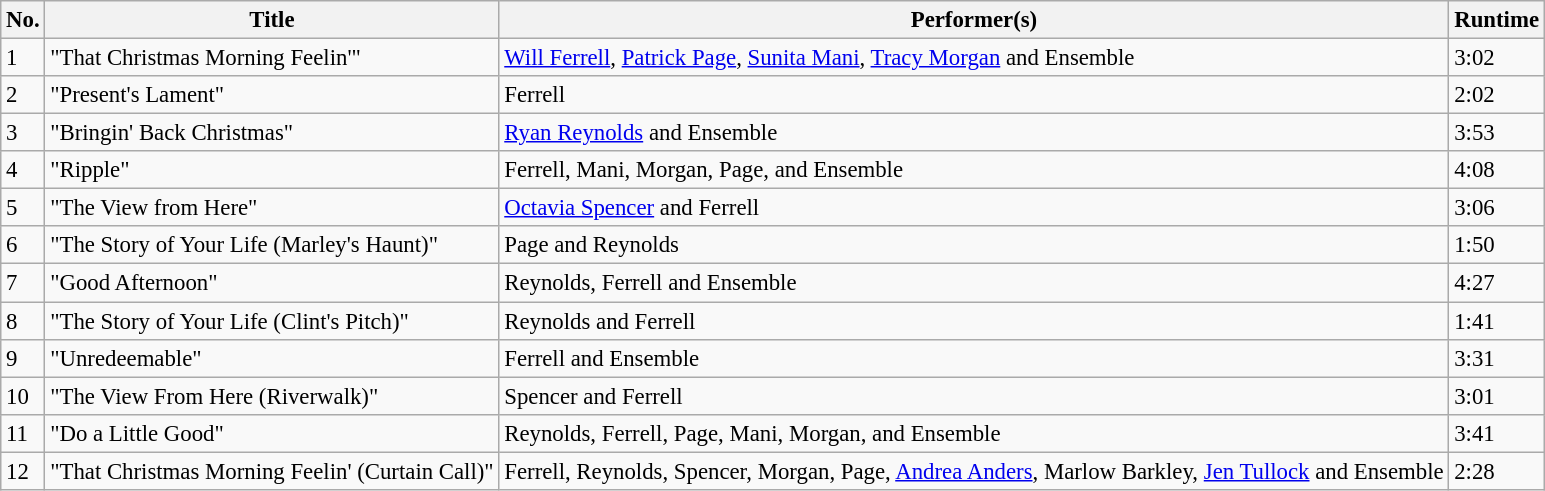<table class="wikitable" style="font-size:95%" width:90%;>
<tr>
<th>No.</th>
<th>Title</th>
<th>Performer(s)</th>
<th>Runtime</th>
</tr>
<tr>
<td>1</td>
<td>"That Christmas Morning Feelin'"</td>
<td><a href='#'>Will Ferrell</a>, <a href='#'>Patrick Page</a>, <a href='#'>Sunita Mani</a>, <a href='#'>Tracy Morgan</a> and Ensemble</td>
<td>3:02</td>
</tr>
<tr>
<td>2</td>
<td>"Present's Lament"</td>
<td>Ferrell</td>
<td>2:02</td>
</tr>
<tr>
<td>3</td>
<td>"Bringin' Back Christmas"</td>
<td><a href='#'>Ryan Reynolds</a> and Ensemble</td>
<td>3:53</td>
</tr>
<tr>
<td>4</td>
<td>"Ripple"</td>
<td>Ferrell, Mani, Morgan, Page, and Ensemble</td>
<td>4:08</td>
</tr>
<tr>
<td>5</td>
<td>"The View from Here"</td>
<td><a href='#'>Octavia Spencer</a> and Ferrell</td>
<td>3:06</td>
</tr>
<tr>
<td>6</td>
<td>"The Story of Your Life (Marley's Haunt)"</td>
<td>Page and Reynolds</td>
<td>1:50</td>
</tr>
<tr>
<td>7</td>
<td>"Good Afternoon"</td>
<td>Reynolds, Ferrell and Ensemble</td>
<td>4:27</td>
</tr>
<tr>
<td>8</td>
<td>"The Story of Your Life (Clint's Pitch)"</td>
<td>Reynolds and Ferrell</td>
<td>1:41</td>
</tr>
<tr>
<td>9</td>
<td>"Unredeemable"</td>
<td>Ferrell and Ensemble</td>
<td>3:31</td>
</tr>
<tr>
<td>10</td>
<td>"The View From Here (Riverwalk)"</td>
<td>Spencer and Ferrell</td>
<td>3:01</td>
</tr>
<tr>
<td>11</td>
<td>"Do a Little Good"</td>
<td>Reynolds, Ferrell, Page, Mani, Morgan, and Ensemble</td>
<td>3:41</td>
</tr>
<tr>
<td>12</td>
<td>"That Christmas Morning Feelin' (Curtain Call)"</td>
<td>Ferrell, Reynolds, Spencer, Morgan, Page, <a href='#'>Andrea Anders</a>, Marlow Barkley, <a href='#'>Jen Tullock</a> and Ensemble</td>
<td>2:28</td>
</tr>
</table>
